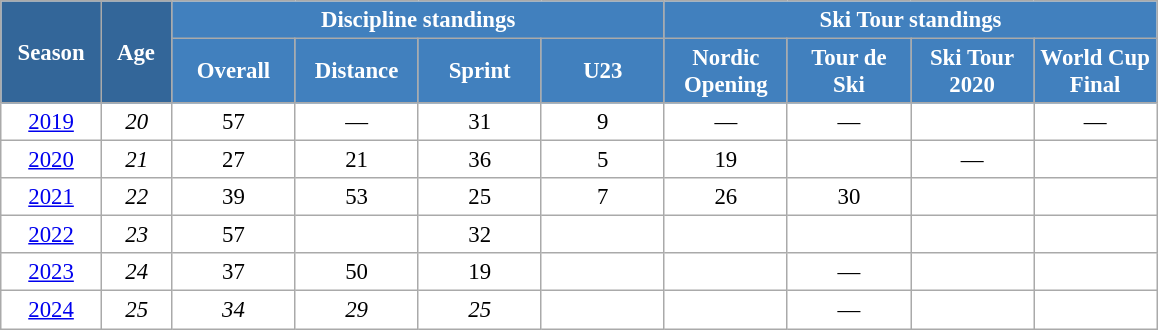<table class="wikitable" style="font-size:95%; text-align:center; border:grey solid 1px; border-collapse:collapse; background:#ffffff;">
<tr>
<th style="background-color:#369; color:white; width:60px;" rowspan="2"> Season </th>
<th style="background-color:#369; color:white; width:40px;" rowspan="2"> Age </th>
<th style="background-color:#4180be; color:white;" colspan="4">Discipline standings</th>
<th style="background-color:#4180be; color:white;" colspan="4">Ski Tour standings</th>
</tr>
<tr>
<th style="background-color:#4180be; color:white; width:75px;">Overall</th>
<th style="background-color:#4180be; color:white; width:75px;">Distance</th>
<th style="background-color:#4180be; color:white; width:75px;">Sprint</th>
<th style="background-color:#4180be; color:white; width:75px;">U23</th>
<th style="background-color:#4180be; color:white; width:75px;">Nordic<br>Opening</th>
<th style="background-color:#4180be; color:white; width:75px;">Tour de<br>Ski</th>
<th style="background-color:#4180be; color:white; width:75px;">Ski Tour <br>2020</th>
<th style="background-color:#4180be; color:white; width:75px;">World Cup<br>Final</th>
</tr>
<tr>
<td><a href='#'>2019</a></td>
<td><em>20</em></td>
<td>57</td>
<td>—</td>
<td>31</td>
<td>9</td>
<td>—</td>
<td>—</td>
<td></td>
<td>—</td>
</tr>
<tr>
<td><a href='#'>2020</a></td>
<td><em>21</em></td>
<td>27</td>
<td>21</td>
<td>36</td>
<td>5</td>
<td>19</td>
<td></td>
<td>—</td>
<td></td>
</tr>
<tr>
<td><a href='#'>2021</a></td>
<td><em>22</em></td>
<td>39</td>
<td>53</td>
<td>25</td>
<td>7</td>
<td>26</td>
<td>30</td>
<td></td>
<td></td>
</tr>
<tr>
<td><a href='#'>2022</a></td>
<td><em>23</em></td>
<td>57</td>
<td></td>
<td>32</td>
<td></td>
<td></td>
<td></td>
<td></td>
<td></td>
</tr>
<tr>
<td><a href='#'>2023</a></td>
<td><em>24</em></td>
<td>37</td>
<td>50</td>
<td>19</td>
<td></td>
<td></td>
<td>—</td>
<td></td>
<td></td>
</tr>
<tr>
<td><a href='#'>2024</a></td>
<td><em>25</em></td>
<td><em>34</em></td>
<td><em>29</em></td>
<td><em>25</em></td>
<td></td>
<td></td>
<td>—</td>
<td></td>
<td></td>
</tr>
</table>
